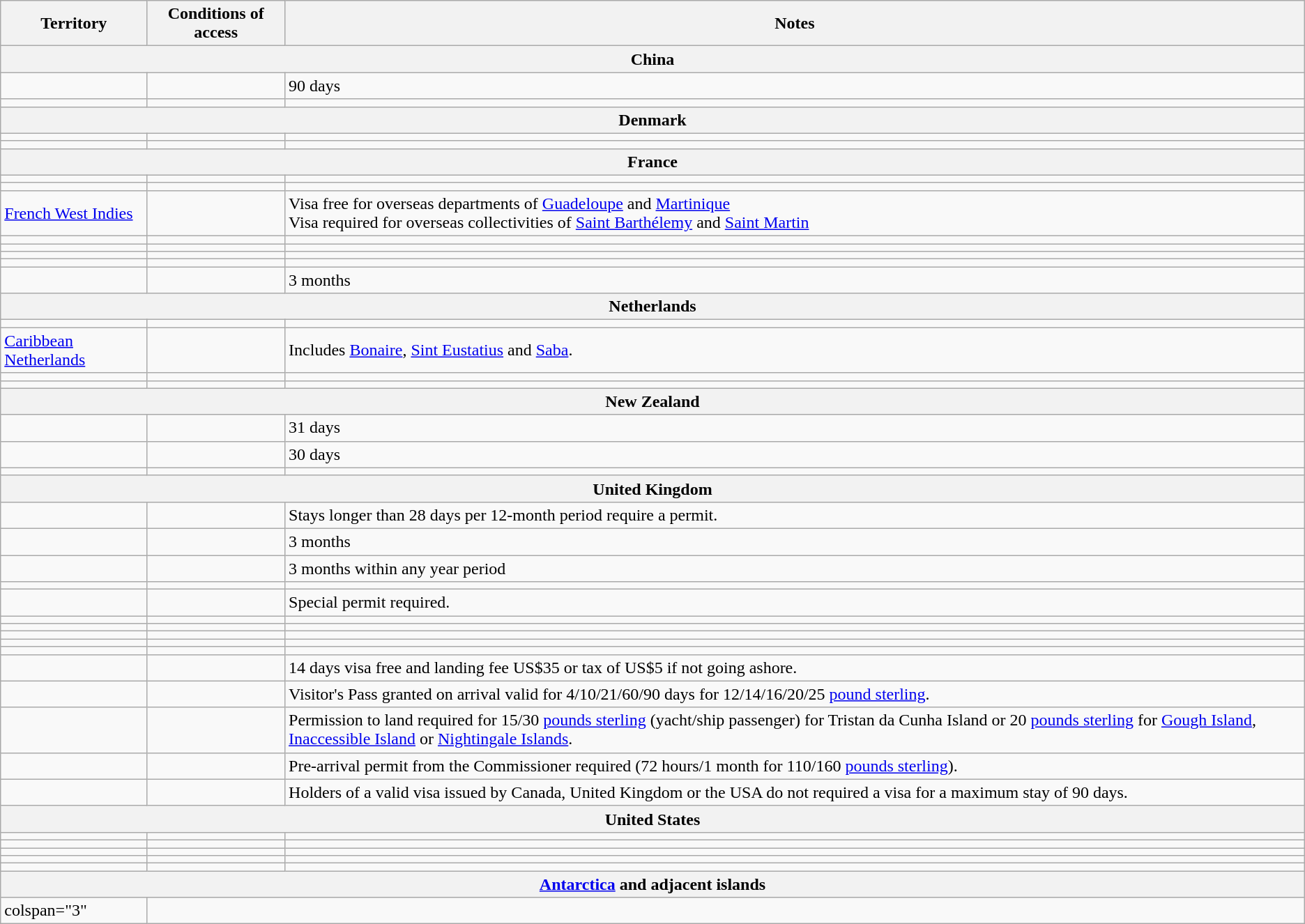<table class="wikitable" style="text-align: left; table-layout: fixed;">
<tr>
<th>Territory</th>
<th>Conditions of access</th>
<th>Notes</th>
</tr>
<tr>
<th colspan="3">China</th>
</tr>
<tr>
<td></td>
<td></td>
<td>90 days</td>
</tr>
<tr>
<td></td>
<td></td>
<td></td>
</tr>
<tr>
<th colspan="3">Denmark</th>
</tr>
<tr>
<td></td>
<td></td>
<td></td>
</tr>
<tr>
<td></td>
<td></td>
<td></td>
</tr>
<tr>
<th colspan="3">France</th>
</tr>
<tr>
<td></td>
<td></td>
<td></td>
</tr>
<tr>
<td></td>
<td></td>
<td></td>
</tr>
<tr>
<td> <a href='#'>French West Indies</a></td>
<td></td>
<td>Visa free for overseas departments of <a href='#'>Guadeloupe</a> and <a href='#'>Martinique</a><br> Visa required for overseas collectivities of <a href='#'>Saint Barthélemy</a> and <a href='#'>Saint Martin</a></td>
</tr>
<tr>
<td></td>
<td></td>
<td></td>
</tr>
<tr>
<td></td>
<td></td>
<td></td>
</tr>
<tr>
<td></td>
<td></td>
<td></td>
</tr>
<tr>
<td></td>
<td></td>
<td></td>
</tr>
<tr>
<td></td>
<td></td>
<td>3 months</td>
</tr>
<tr>
<th colspan="3">Netherlands</th>
</tr>
<tr>
<td></td>
<td></td>
<td></td>
</tr>
<tr>
<td> <a href='#'>Caribbean Netherlands</a></td>
<td></td>
<td>Includes <a href='#'>Bonaire</a>, <a href='#'>Sint Eustatius</a> and <a href='#'>Saba</a>.</td>
</tr>
<tr>
<td></td>
<td></td>
<td></td>
</tr>
<tr>
<td></td>
<td></td>
<td></td>
</tr>
<tr>
<th colspan="3">New Zealand</th>
</tr>
<tr>
<td></td>
<td></td>
<td>31 days</td>
</tr>
<tr>
<td></td>
<td></td>
<td>30 days</td>
</tr>
<tr>
<td></td>
<td></td>
<td></td>
</tr>
<tr>
<th colspan="3">United Kingdom</th>
</tr>
<tr>
<td></td>
<td></td>
<td>Stays longer than 28 days per 12-month period require a permit.</td>
</tr>
<tr>
<td></td>
<td></td>
<td>3 months</td>
</tr>
<tr>
<td></td>
<td></td>
<td>3 months within any year period</td>
</tr>
<tr>
<td></td>
<td></td>
<td></td>
</tr>
<tr>
<td></td>
<td></td>
<td>Special permit required.</td>
</tr>
<tr>
<td></td>
<td></td>
<td></td>
</tr>
<tr>
<td></td>
<td></td>
<td></td>
</tr>
<tr>
<td></td>
<td></td>
<td></td>
</tr>
<tr>
<td></td>
<td></td>
<td></td>
</tr>
<tr>
<td></td>
<td></td>
<td></td>
</tr>
<tr>
<td></td>
<td></td>
<td>14 days visa free and landing fee US$35 or tax of US$5 if not going ashore.</td>
</tr>
<tr>
<td></td>
<td></td>
<td>Visitor's Pass granted on arrival valid for 4/10/21/60/90 days for 12/14/16/20/25 <a href='#'>pound sterling</a>.</td>
</tr>
<tr>
<td></td>
<td></td>
<td>Permission to land required for 15/30 <a href='#'>pounds sterling</a> (yacht/ship passenger) for Tristan da Cunha Island or 20 <a href='#'>pounds sterling</a> for <a href='#'>Gough Island</a>, <a href='#'>Inaccessible Island</a> or <a href='#'>Nightingale Islands</a>.</td>
</tr>
<tr>
<td></td>
<td></td>
<td>Pre-arrival permit from the Commissioner required (72 hours/1 month for 110/160 <a href='#'>pounds sterling</a>).</td>
</tr>
<tr>
<td></td>
<td></td>
<td>Holders of a valid visa issued by Canada, United Kingdom or the USA do not required a visa for a maximum stay of 90 days.</td>
</tr>
<tr>
<th colspan="3">United States</th>
</tr>
<tr>
<td></td>
<td></td>
<td></td>
</tr>
<tr>
<td></td>
<td></td>
<td></td>
</tr>
<tr>
<td></td>
<td></td>
<td></td>
</tr>
<tr>
<td></td>
<td></td>
<td></td>
</tr>
<tr>
<td></td>
<td></td>
<td></td>
</tr>
<tr>
<th colspan="3"><a href='#'>Antarctica</a> and adjacent islands</th>
</tr>
<tr>
<td>colspan="3" </td>
</tr>
</table>
